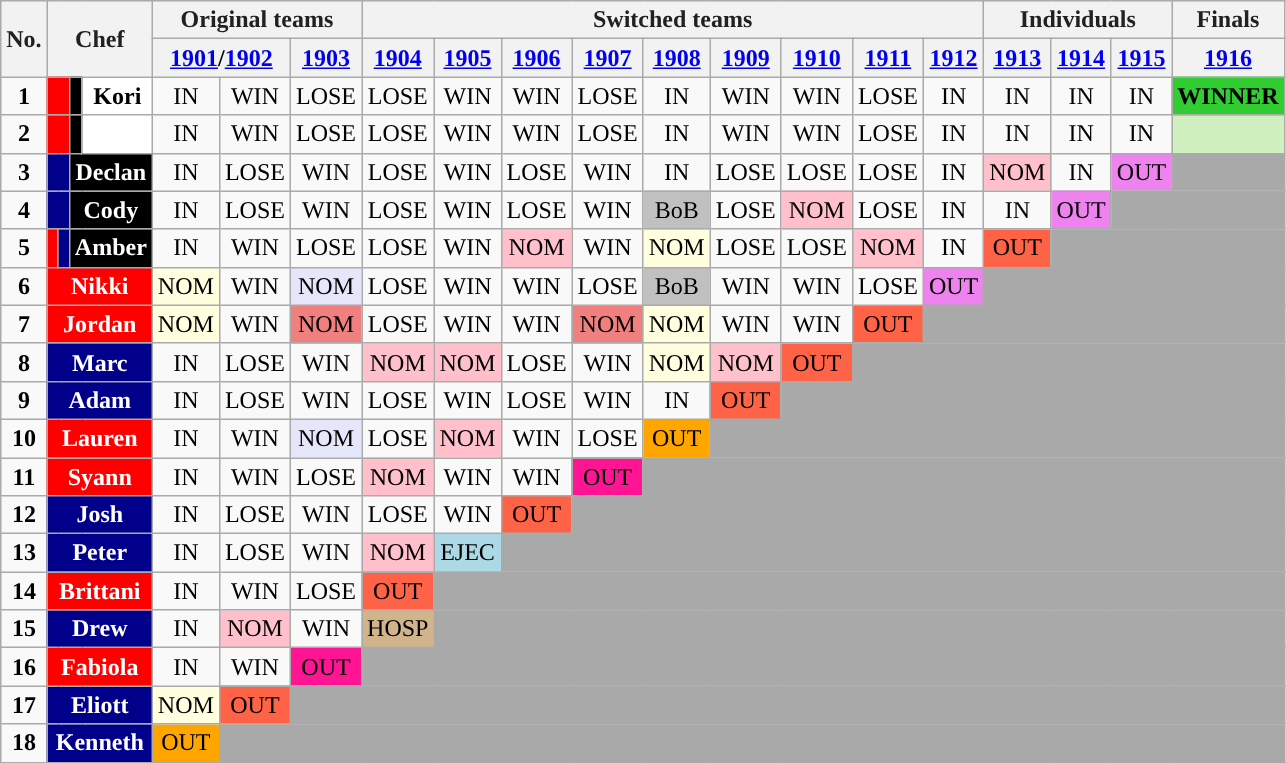<table class="wikitable" style="text-align:center;">
<tr style="font-weight:bold; background-color:#EAECF0; color:#202122;">
<th rowspan="2">No.</th>
<th colspan="4" rowspan="2">Chef</th>
<th colspan="3">Original teams</th>
<th colspan="9">Switched teams</th>
<th colspan="3">Individuals</th>
<th colspan="1">Finals</th>
</tr>
<tr>
<th scope="col" colspan="2"><a href='#'>1901</a>/<a href='#'>1902</a></th>
<th scope="col"><a href='#'>1903</a></th>
<th scope="col"><a href='#'>1904</a></th>
<th scope="col"><a href='#'>1905</a></th>
<th scope="col"><a href='#'>1906</a></th>
<th scope="col"><a href='#'>1907</a></th>
<th scope="col"><a href='#'>1908</a></th>
<th scope="col"><a href='#'>1909</a></th>
<th scope="col"><a href='#'>1910</a></th>
<th scope="col"><a href='#'>1911</a></th>
<th scope="col"><a href='#'>1912</a></th>
<th scope="col"><a href='#'>1913</a></th>
<th scope="col"><a href='#'>1914</a></th>
<th scope="col"><a href='#'>1915</a></th>
<th scope="col"><a href='#'>1916</a></th>
</tr>
<tr>
<td scope="row"><strong>1</strong></td>
<td style="background:red; color:#fff;" colspan="2"></td>
<td style="background:black; color:#fff;" color:#fff;"></td>
<td style="background:white; color:#000;" colspan="1"><strong>Kori</strong></td>
<td>IN</td>
<td>WIN</td>
<td>LOSE</td>
<td>LOSE</td>
<td>WIN</td>
<td>WIN</td>
<td>LOSE</td>
<td>IN</td>
<td>WIN</td>
<td>WIN</td>
<td>LOSE</td>
<td>IN</td>
<td>IN</td>
<td>IN</td>
<td>IN</td>
<td style="background:limegreen;"><strong>WINNER</strong></td>
</tr>
<tr>
<td scope="row"><strong>2</strong></td>
<td style="background:red; color:#fff;" colspan="2"></td>
<td style="background:black; color:#fff;"></td>
<td style="background:white; color:#000;" colspan="1"><strong></strong></td>
<td>IN</td>
<td>WIN</td>
<td>LOSE</td>
<td>LOSE</td>
<td>WIN</td>
<td>WIN</td>
<td>LOSE</td>
<td>IN</td>
<td>WIN</td>
<td>WIN</td>
<td>LOSE</td>
<td>IN</td>
<td>IN</td>
<td>IN</td>
<td>IN</td>
<td style="background:#D0F0C0;"></td>
</tr>
<tr>
<td scope="row"><strong>3</strong></td>
<td style="background:darkblue; color:#fff;" colspan="2"></td>
<td colspan="2" style="background:black; color:#fff;"><strong>Declan</strong></td>
<td>IN</td>
<td>LOSE</td>
<td>WIN</td>
<td>LOSE</td>
<td>WIN</td>
<td>LOSE</td>
<td>WIN</td>
<td>IN</td>
<td>LOSE</td>
<td>LOSE</td>
<td>LOSE</td>
<td>IN</td>
<td style="background:pink;">NOM</td>
<td>IN</td>
<td style="background:violet;">OUT</td>
<td style="background:darkgrey;"></td>
</tr>
<tr>
<td scope="row"><strong>4</strong></td>
<td style="background:darkblue; color:#fff;" colspan="2"></td>
<td colspan="2" style="background:black; color:#fff;"><strong>Cody</strong></td>
<td>IN</td>
<td>LOSE</td>
<td>WIN</td>
<td>LOSE</td>
<td>WIN</td>
<td>LOSE</td>
<td>WIN</td>
<td style="background:silver">BoB</td>
<td>LOSE</td>
<td style="background:pink;">NOM</td>
<td>LOSE</td>
<td>IN</td>
<td>IN</td>
<td style="background:violet;">OUT</td>
<td colspan="2" style="background:darkgrey;"></td>
</tr>
<tr>
<td scope="row"><strong>5</strong></td>
<td style="background:red"></td>
<td style="background:darkblue"></td>
<td colspan="2" style="background:black; color:#fff;"><strong>Amber</strong></td>
<td>IN</td>
<td>WIN</td>
<td>LOSE</td>
<td>LOSE</td>
<td>WIN</td>
<td style="background:pink;">NOM</td>
<td>WIN</td>
<td style="background:lightyellow;">NOM</td>
<td>LOSE</td>
<td>LOSE</td>
<td style="background:pink;">NOM</td>
<td>IN</td>
<td style="background:tomato;">OUT</td>
<td colspan="3" style="background:darkgrey;"></td>
</tr>
<tr>
<td scope="row"><strong>6</strong></td>
<td colspan="4" style="background:red; color:#fff;"><strong>Nikki</strong></td>
<td style="background:lightyellow;">NOM</td>
<td>WIN</td>
<td style="background:lavender;">NOM</td>
<td>LOSE</td>
<td>WIN</td>
<td>WIN</td>
<td>LOSE</td>
<td style="background:silver">BoB</td>
<td>WIN</td>
<td>WIN</td>
<td>LOSE</td>
<td style="background:violet;">OUT</td>
<td colspan="4" style="background:darkgrey;"></td>
</tr>
<tr>
<td scope="row"><strong>7</strong></td>
<td colspan="4" style="background:red; color:#fff;"><strong>Jordan </strong></td>
<td style="background:lightyellow;">NOM</td>
<td>WIN</td>
<td style="background:lightcoral;">NOM</td>
<td>LOSE</td>
<td>WIN</td>
<td>WIN</td>
<td style="background:lightcoral;">NOM</td>
<td style="background:lightyellow;">NOM</td>
<td>WIN</td>
<td>WIN</td>
<td style="background:tomato;">OUT</td>
<td colspan="5" style="background:darkgrey;"></td>
</tr>
<tr>
<td scope="row"><strong>8</strong></td>
<td colspan="4" style="background:darkblue; color:#fff;"><strong>Marc</strong></td>
<td>IN</td>
<td>LOSE</td>
<td>WIN</td>
<td style="background:pink;">NOM</td>
<td style="background:pink;">NOM</td>
<td>LOSE</td>
<td>WIN</td>
<td style="background:lightyellow;">NOM</td>
<td style="background:pink;">NOM</td>
<td style="background:tomato;">OUT</td>
<td colspan="6" style="background:darkgrey;"></td>
</tr>
<tr>
<td scope="row"><strong>9</strong></td>
<td colspan="4" style="background:darkblue; color:#fff;"><strong>Adam</strong></td>
<td>IN</td>
<td>LOSE</td>
<td>WIN</td>
<td>LOSE</td>
<td>WIN</td>
<td>LOSE</td>
<td>WIN</td>
<td>IN</td>
<td style="background:tomato;">OUT</td>
<td colspan="7" style="background:darkgrey;"></td>
</tr>
<tr>
<td scope="row"><strong>10</strong></td>
<td colspan="4" style="background:red; color:#fff;"><strong>Lauren</strong></td>
<td>IN</td>
<td>WIN</td>
<td style="background:lavender;">NOM</td>
<td>LOSE</td>
<td style="background:pink;">NOM</td>
<td>WIN</td>
<td>LOSE</td>
<td style="background:orange;">OUT</td>
<td colspan="8" style="background:darkgrey;"></td>
</tr>
<tr>
<td scope="row"><strong>11</strong></td>
<td colspan="4" style="background:red; color:#fff;"><strong>Syann</strong></td>
<td>IN</td>
<td>WIN</td>
<td>LOSE</td>
<td style="background:pink;">NOM</td>
<td>WIN</td>
<td>WIN</td>
<td style="background:deeppink;">OUT</td>
<td colspan="9" style="background:darkgrey;"></td>
</tr>
<tr>
<td scope="row"><strong>12</strong></td>
<td colspan="4" style="background:darkblue; color:#fff;"><strong>Josh</strong></td>
<td>IN</td>
<td>LOSE</td>
<td>WIN</td>
<td>LOSE</td>
<td>WIN</td>
<td style="background:tomato;">OUT</td>
<td colspan="10" style="background:darkgrey;"></td>
</tr>
<tr>
<td scope="row"><strong>13 </strong></td>
<td colspan="4" style="background:darkblue; color:#fff;"><strong>Peter</strong></td>
<td>IN</td>
<td>LOSE</td>
<td>WIN</td>
<td style="background:pink;">NOM</td>
<td style="background:lightblue;">EJEC</td>
<td colspan="11" style="background:darkgrey;"></td>
</tr>
<tr>
<td scope="row"><strong>14</strong></td>
<td colspan="4" style="background:red; color:#fff;"><strong>Brittani</strong></td>
<td>IN</td>
<td>WIN</td>
<td>LOSE</td>
<td style="background:tomato;">OUT</td>
<td colspan="12" style="background:darkgrey;"></td>
</tr>
<tr>
<td scope="row"><strong>15</strong></td>
<td colspan="4" style="background:darkblue; color:#fff;"><strong>Drew</strong></td>
<td>IN</td>
<td style="background:pink;">NOM</td>
<td>WIN</td>
<td style="background:tan;">HOSP</td>
<td colspan="12" style="background:darkgrey;"></td>
</tr>
<tr>
<td scope="row"><strong>16</strong></td>
<td colspan="4" style="background:red; color:#fff;"><strong>Fabiola</strong></td>
<td>IN</td>
<td>WIN</td>
<td style="background:deeppink;">OUT</td>
<td colspan="13" style="background:darkgrey;"></td>
</tr>
<tr>
<td scope="row"><strong>17</strong></td>
<td colspan="4" style="background:darkblue; color:#fff;"><strong>Eliott</strong></td>
<td style="background:lightyellow;">NOM</td>
<td style="background:tomato;">OUT</td>
<td colspan="14" style="background:darkgrey;"></td>
</tr>
<tr>
<td scope="row"><strong>18</strong></td>
<td colspan="4" style="background:darkblue; color:#fff;"><strong>Kenneth</strong></td>
<td style="background:orange;">OUT</td>
<td colspan="15" style="background:darkgrey;"></td>
</tr>
</table>
